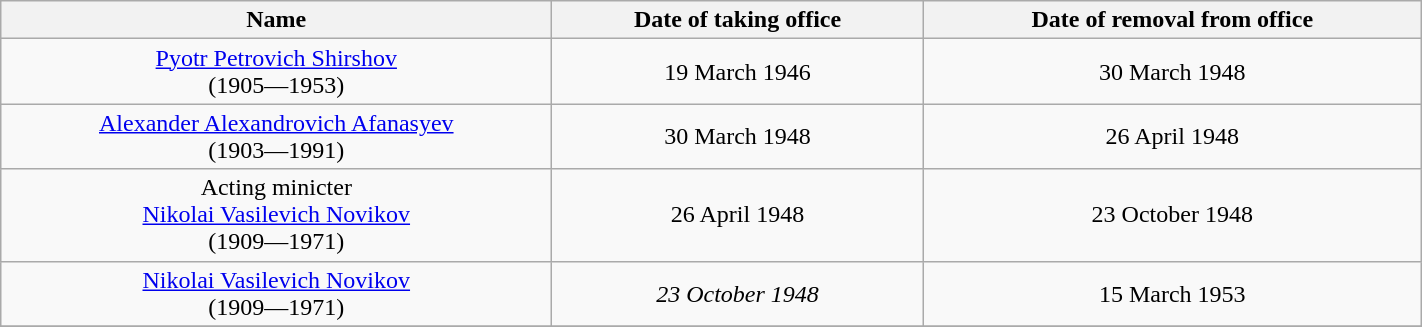<table class="wikitable" width=75%>
<tr>
<th width=360px style="text-align:center;">Name</th>
<th style="text-align:center;">Date of taking office</th>
<th style="text-align:center;">Date of removal from office</th>
</tr>
<tr>
<td style="text-align:center;"><a href='#'>Pyotr Petrovich Shirshov</a><br>(1905—1953)<br></td>
<td style="text-align:center;">19 March 1946</td>
<td style="text-align:center;">30 March 1948</td>
</tr>
<tr>
<td style="text-align:center;"><a href='#'>Alexander Alexandrovich Afanasyev</a><br>(1903—1991)<br></td>
<td style="text-align:center;">30 March 1948</td>
<td style="text-align:center;">26 April 1948</td>
</tr>
<tr>
<td style="text-align:center;">Acting minicter<br><a href='#'>Nikolai Vasilevich Novikov</a><br>(1909—1971)<br></td>
<td style="text-align:center;">26 April 1948</td>
<td style="text-align:center;">23 October 1948</td>
</tr>
<tr>
<td style="text-align:center;"><a href='#'>Nikolai Vasilevich Novikov</a><br>(1909—1971)<br></td>
<td style="text-align:center;"><em>23 October 1948</em></td>
<td style="text-align:center;">15 March 1953</td>
</tr>
<tr>
</tr>
</table>
